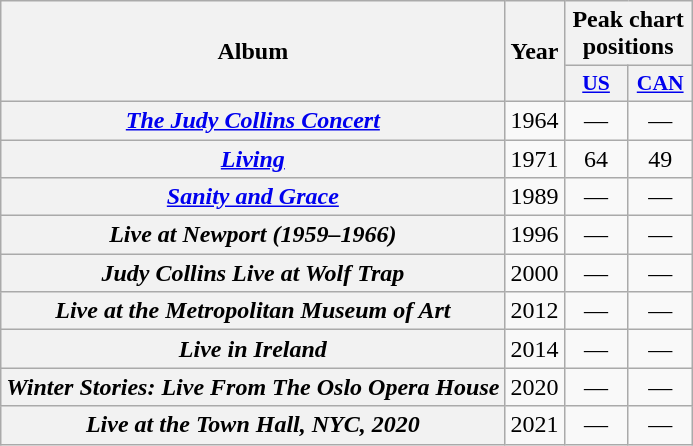<table class="wikitable plainrowheaders" style="text-align:center;">
<tr>
<th rowspan="2">Album</th>
<th rowspan="2">Year</th>
<th colspan="2">Peak chart positions</th>
</tr>
<tr>
<th scope="col" style="width:2.5em;font-size:90%;"><a href='#'>US</a><br></th>
<th scope="col" style="width:2.5em;font-size:90%;"><a href='#'>CAN</a><br></th>
</tr>
<tr>
<th scope="row"><em><a href='#'>The Judy Collins Concert</a></em></th>
<td>1964</td>
<td>—</td>
<td>—</td>
</tr>
<tr>
<th scope="row"><em><a href='#'>Living</a></em></th>
<td>1971</td>
<td>64</td>
<td>49</td>
</tr>
<tr>
<th scope="row"><em><a href='#'>Sanity and Grace</a></em></th>
<td>1989</td>
<td>—</td>
<td>—</td>
</tr>
<tr>
<th scope="row"><em>Live at Newport (1959–1966)</em></th>
<td>1996</td>
<td>—</td>
<td>—</td>
</tr>
<tr>
<th scope="row"><em>Judy Collins Live at Wolf Trap</em></th>
<td>2000</td>
<td>—</td>
<td>—</td>
</tr>
<tr>
<th scope="row"><em>Live at the Metropolitan Museum of Art</em></th>
<td>2012</td>
<td>—</td>
<td>—</td>
</tr>
<tr>
<th scope="row"><em>Live in Ireland</em></th>
<td>2014</td>
<td>—</td>
<td>—</td>
</tr>
<tr>
<th scope="row"><em>Winter Stories: Live From The Oslo Opera House</em></th>
<td>2020</td>
<td>—</td>
<td>—</td>
</tr>
<tr>
<th scope="row"><em>Live at the Town Hall, NYC, 2020</em></th>
<td>2021</td>
<td>—</td>
<td>—</td>
</tr>
</table>
